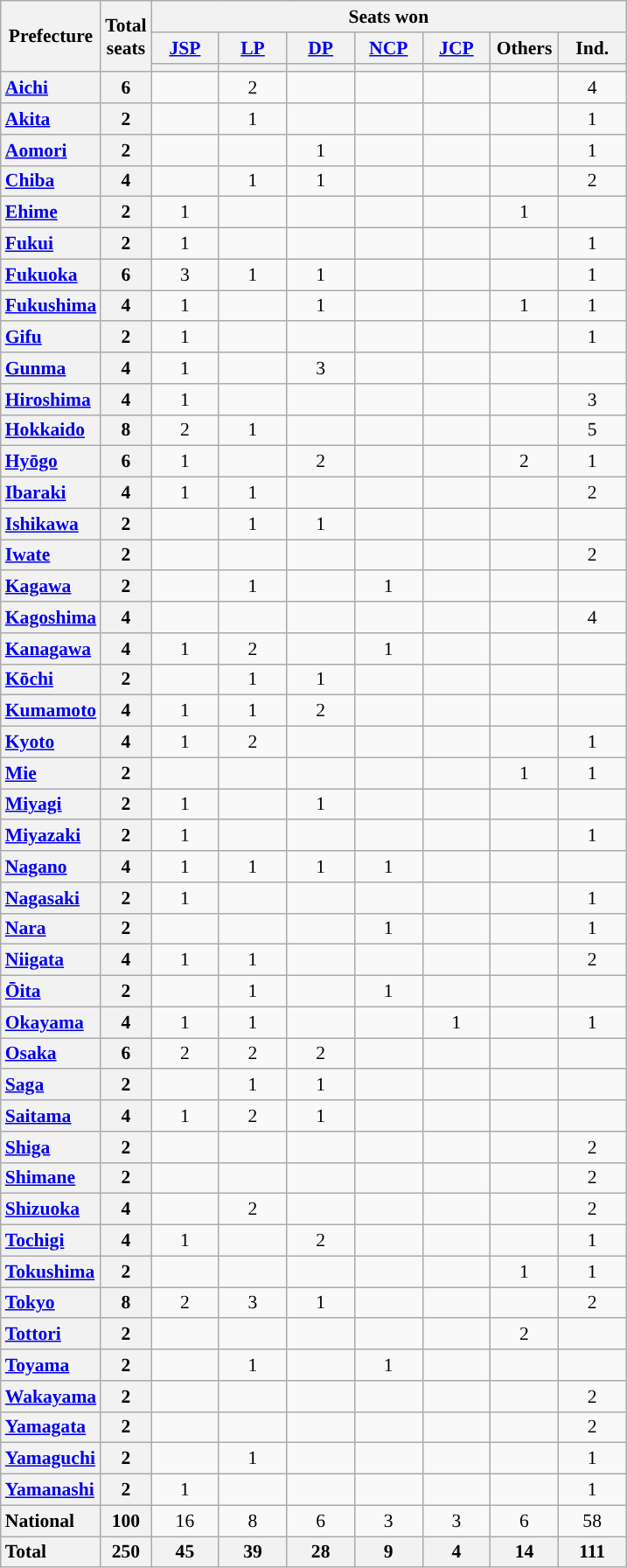<table class="wikitable" style="text-align:center; font-size: 0.9em;">
<tr>
<th rowspan="3">Prefecture</th>
<th rowspan="3">Total<br>seats</th>
<th colspan="7">Seats won</th>
</tr>
<tr>
<th class="unsortable" style="width:45px;"><a href='#'>JSP</a></th>
<th class="unsortable" style="width:45px;"><a href='#'>LP</a></th>
<th class="unsortable" style="width:45px;"><a href='#'>DP</a></th>
<th class="unsortable" style="width:45px;"><a href='#'>NCP</a></th>
<th class="unsortable" style="width:45px;"><a href='#'>JCP</a></th>
<th class="unsortable" style="width:45px;">Others</th>
<th class="unsortable" style="width:45px;">Ind.</th>
</tr>
<tr>
<th style="background:"></th>
<th style="background:"></th>
<th style="background:"></th>
<th style="background:"></th>
<th style="background:"></th>
<th></th>
<th style="background:"></th>
</tr>
<tr>
<th style="text-align: left;"><a href='#'>Aichi</a></th>
<th>6</th>
<td></td>
<td>2</td>
<td></td>
<td></td>
<td></td>
<td></td>
<td>4</td>
</tr>
<tr>
<th style="text-align: left;"><a href='#'>Akita</a></th>
<th>2</th>
<td></td>
<td>1</td>
<td></td>
<td></td>
<td></td>
<td></td>
<td>1</td>
</tr>
<tr>
<th style="text-align: left;"><a href='#'>Aomori</a></th>
<th>2</th>
<td></td>
<td></td>
<td>1</td>
<td></td>
<td></td>
<td></td>
<td>1</td>
</tr>
<tr>
<th style="text-align: left;"><a href='#'>Chiba</a></th>
<th>4</th>
<td></td>
<td>1</td>
<td>1</td>
<td></td>
<td></td>
<td></td>
<td>2</td>
</tr>
<tr>
<th style="text-align: left;"><a href='#'>Ehime</a></th>
<th>2</th>
<td>1</td>
<td></td>
<td></td>
<td></td>
<td></td>
<td>1</td>
<td></td>
</tr>
<tr>
<th style="text-align: left;"><a href='#'>Fukui</a></th>
<th>2</th>
<td>1</td>
<td></td>
<td></td>
<td></td>
<td></td>
<td></td>
<td>1</td>
</tr>
<tr>
<th style="text-align: left;"><a href='#'>Fukuoka</a></th>
<th>6</th>
<td>3</td>
<td>1</td>
<td>1</td>
<td></td>
<td></td>
<td></td>
<td>1</td>
</tr>
<tr>
<th style="text-align: left;"><a href='#'>Fukushima</a></th>
<th>4</th>
<td>1</td>
<td></td>
<td>1</td>
<td></td>
<td></td>
<td>1</td>
<td>1</td>
</tr>
<tr>
<th style="text-align: left;"><a href='#'>Gifu</a></th>
<th>2</th>
<td>1</td>
<td></td>
<td></td>
<td></td>
<td></td>
<td></td>
<td>1</td>
</tr>
<tr>
<th style="text-align: left;"><a href='#'>Gunma</a></th>
<th>4</th>
<td>1</td>
<td></td>
<td>3</td>
<td></td>
<td></td>
<td></td>
<td></td>
</tr>
<tr>
<th style="text-align: left;"><a href='#'>Hiroshima</a></th>
<th>4</th>
<td>1</td>
<td></td>
<td></td>
<td></td>
<td></td>
<td></td>
<td>3</td>
</tr>
<tr>
<th style="text-align: left;"><a href='#'>Hokkaido</a></th>
<th>8</th>
<td>2</td>
<td>1</td>
<td></td>
<td></td>
<td></td>
<td></td>
<td>5</td>
</tr>
<tr>
<th style="text-align: left;"><a href='#'>Hyōgo</a></th>
<th>6</th>
<td>1</td>
<td></td>
<td>2</td>
<td></td>
<td></td>
<td>2</td>
<td>1</td>
</tr>
<tr>
<th style="text-align: left;"><a href='#'>Ibaraki</a></th>
<th>4</th>
<td>1</td>
<td>1</td>
<td></td>
<td></td>
<td></td>
<td></td>
<td>2</td>
</tr>
<tr>
<th style="text-align: left;"><a href='#'>Ishikawa</a></th>
<th>2</th>
<td></td>
<td>1</td>
<td>1</td>
<td></td>
<td></td>
<td></td>
<td></td>
</tr>
<tr>
<th style="text-align: left;"><a href='#'>Iwate</a></th>
<th>2</th>
<td></td>
<td></td>
<td></td>
<td></td>
<td></td>
<td></td>
<td>2</td>
</tr>
<tr>
<th style="text-align: left;"><a href='#'>Kagawa</a></th>
<th>2</th>
<td></td>
<td>1</td>
<td></td>
<td>1</td>
<td></td>
<td></td>
<td></td>
</tr>
<tr>
<th style="text-align: left;"><a href='#'>Kagoshima</a></th>
<th>4</th>
<td></td>
<td></td>
<td></td>
<td></td>
<td></td>
<td></td>
<td>4</td>
</tr>
<tr>
<th style="text-align: left;"><a href='#'>Kanagawa</a></th>
<th>4</th>
<td>1</td>
<td>2</td>
<td></td>
<td>1</td>
<td></td>
<td></td>
<td></td>
</tr>
<tr>
<th style="text-align: left;"><a href='#'>Kōchi</a></th>
<th>2</th>
<td></td>
<td>1</td>
<td>1</td>
<td></td>
<td></td>
<td></td>
<td></td>
</tr>
<tr>
<th style="text-align: left;"><a href='#'>Kumamoto</a></th>
<th>4</th>
<td>1</td>
<td>1</td>
<td>2</td>
<td></td>
<td></td>
<td></td>
<td></td>
</tr>
<tr>
<th style="text-align: left;"><a href='#'>Kyoto</a></th>
<th>4</th>
<td>1</td>
<td>2</td>
<td></td>
<td></td>
<td></td>
<td></td>
<td>1</td>
</tr>
<tr>
<th style="text-align: left;"><a href='#'>Mie</a></th>
<th>2</th>
<td></td>
<td></td>
<td></td>
<td></td>
<td></td>
<td>1</td>
<td>1</td>
</tr>
<tr>
<th style="text-align: left;"><a href='#'>Miyagi</a></th>
<th>2</th>
<td>1</td>
<td></td>
<td>1</td>
<td></td>
<td></td>
<td></td>
<td></td>
</tr>
<tr>
<th style="text-align: left;"><a href='#'>Miyazaki</a></th>
<th>2</th>
<td>1</td>
<td></td>
<td></td>
<td></td>
<td></td>
<td></td>
<td>1</td>
</tr>
<tr>
<th style="text-align: left;"><a href='#'>Nagano</a></th>
<th>4</th>
<td>1</td>
<td>1</td>
<td>1</td>
<td>1</td>
<td></td>
<td></td>
<td></td>
</tr>
<tr>
<th style="text-align: left;"><a href='#'>Nagasaki</a></th>
<th>2</th>
<td>1</td>
<td></td>
<td></td>
<td></td>
<td></td>
<td></td>
<td>1</td>
</tr>
<tr>
<th style="text-align: left;"><a href='#'>Nara</a></th>
<th>2</th>
<td></td>
<td></td>
<td></td>
<td>1</td>
<td></td>
<td></td>
<td>1</td>
</tr>
<tr>
<th style="text-align: left;"><a href='#'>Niigata</a></th>
<th>4</th>
<td>1</td>
<td>1</td>
<td></td>
<td></td>
<td></td>
<td></td>
<td>2</td>
</tr>
<tr>
<th style="text-align: left;"><a href='#'>Ōita</a></th>
<th>2</th>
<td></td>
<td>1</td>
<td></td>
<td>1</td>
<td></td>
<td></td>
<td></td>
</tr>
<tr>
<th style="text-align: left;"><a href='#'>Okayama</a></th>
<th>4</th>
<td>1</td>
<td>1</td>
<td></td>
<td></td>
<td>1</td>
<td></td>
<td>1</td>
</tr>
<tr>
<th style="text-align: left;"><a href='#'>Osaka</a></th>
<th>6</th>
<td>2</td>
<td>2</td>
<td>2</td>
<td></td>
<td></td>
<td></td>
<td></td>
</tr>
<tr>
<th style="text-align: left;"><a href='#'>Saga</a></th>
<th>2</th>
<td></td>
<td>1</td>
<td>1</td>
<td></td>
<td></td>
<td></td>
<td></td>
</tr>
<tr>
<th style="text-align: left;"><a href='#'>Saitama</a></th>
<th>4</th>
<td>1</td>
<td>2</td>
<td>1</td>
<td></td>
<td></td>
<td></td>
<td></td>
</tr>
<tr>
<th style="text-align: left;"><a href='#'>Shiga</a></th>
<th>2</th>
<td></td>
<td></td>
<td></td>
<td></td>
<td></td>
<td></td>
<td>2</td>
</tr>
<tr>
<th style="text-align: left;"><a href='#'>Shimane</a></th>
<th>2</th>
<td></td>
<td></td>
<td></td>
<td></td>
<td></td>
<td></td>
<td>2</td>
</tr>
<tr>
<th style="text-align: left;"><a href='#'>Shizuoka</a></th>
<th>4</th>
<td></td>
<td>2</td>
<td></td>
<td></td>
<td></td>
<td></td>
<td>2</td>
</tr>
<tr>
<th style="text-align: left;"><a href='#'>Tochigi</a></th>
<th>4</th>
<td>1</td>
<td></td>
<td>2</td>
<td></td>
<td></td>
<td></td>
<td>1</td>
</tr>
<tr>
<th style="text-align: left;"><a href='#'>Tokushima</a></th>
<th>2</th>
<td></td>
<td></td>
<td></td>
<td></td>
<td></td>
<td>1</td>
<td>1</td>
</tr>
<tr>
<th style="text-align: left;"><a href='#'>Tokyo</a></th>
<th>8</th>
<td>2</td>
<td>3</td>
<td>1</td>
<td></td>
<td></td>
<td></td>
<td>2</td>
</tr>
<tr>
<th style="text-align: left;"><a href='#'>Tottori</a></th>
<th>2</th>
<td></td>
<td></td>
<td></td>
<td></td>
<td></td>
<td>2</td>
<td></td>
</tr>
<tr>
<th style="text-align: left;"><a href='#'>Toyama</a></th>
<th>2</th>
<td></td>
<td>1</td>
<td></td>
<td>1</td>
<td></td>
<td></td>
<td></td>
</tr>
<tr>
<th style="text-align: left;"><a href='#'>Wakayama</a></th>
<th>2</th>
<td></td>
<td></td>
<td></td>
<td></td>
<td></td>
<td></td>
<td>2</td>
</tr>
<tr>
<th style="text-align: left;"><a href='#'>Yamagata</a></th>
<th>2</th>
<td></td>
<td></td>
<td></td>
<td></td>
<td></td>
<td></td>
<td>2</td>
</tr>
<tr>
<th style="text-align: left;"><a href='#'>Yamaguchi</a></th>
<th>2</th>
<td></td>
<td>1</td>
<td></td>
<td></td>
<td></td>
<td></td>
<td>1</td>
</tr>
<tr>
<th style="text-align: left;"><a href='#'>Yamanashi</a></th>
<th>2</th>
<td>1</td>
<td></td>
<td></td>
<td></td>
<td></td>
<td></td>
<td>1</td>
</tr>
<tr>
<th style="text-align: left;">National</th>
<th>100</th>
<td>16</td>
<td>8</td>
<td>6</td>
<td>3</td>
<td>3</td>
<td>6</td>
<td>58</td>
</tr>
<tr class="sortbottom">
<th style="text-align: left;">Total</th>
<th>250</th>
<th>45</th>
<th>39</th>
<th>28</th>
<th>9</th>
<th>4</th>
<th>14</th>
<th>111</th>
</tr>
</table>
